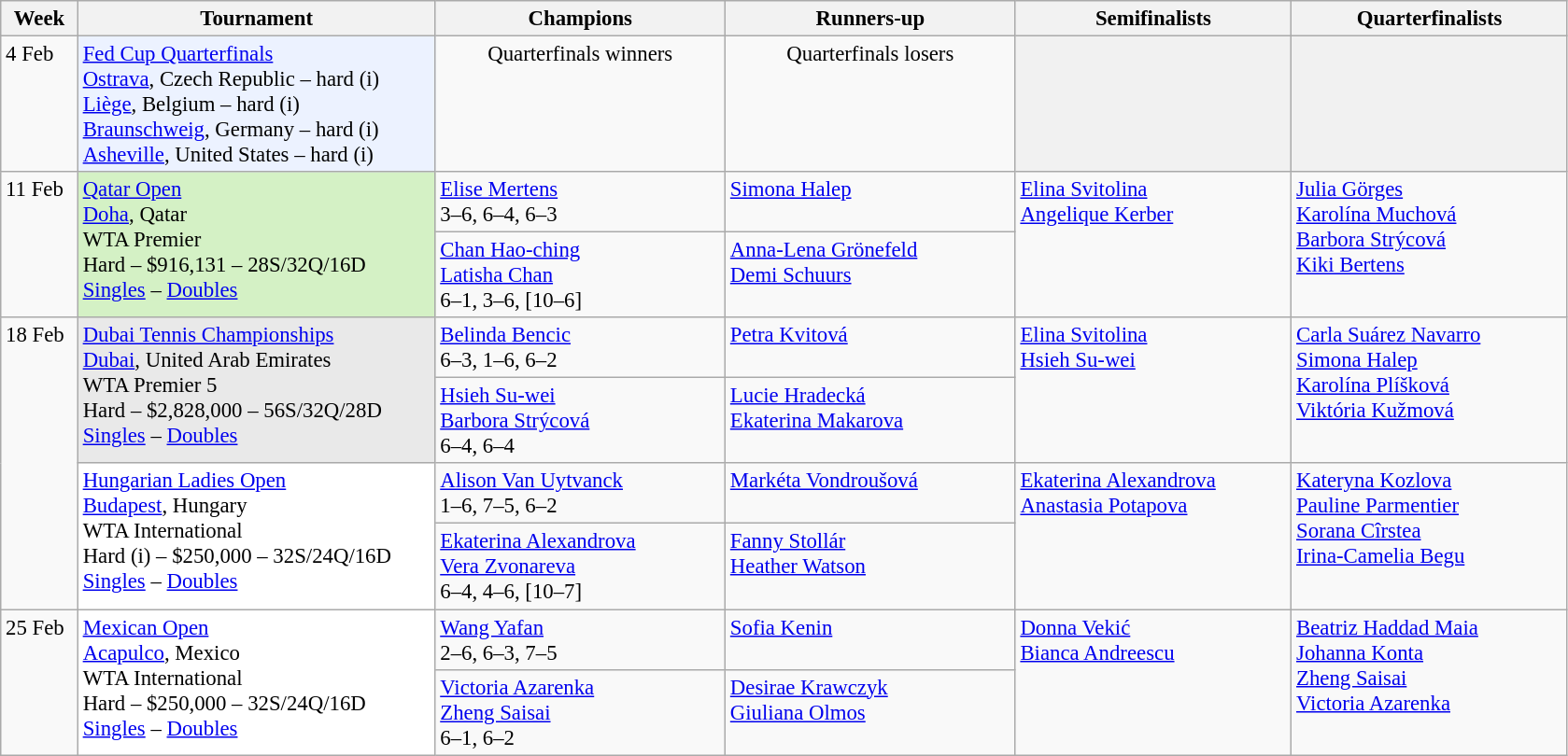<table class=wikitable style=font-size:95%>
<tr>
<th style="width:48px;">Week</th>
<th style="width:248px;">Tournament</th>
<th style="width:200px;">Champions</th>
<th style="width:200px;">Runners-up</th>
<th style="width:190px;">Semifinalists</th>
<th style="width:190px;">Quarterfinalists</th>
</tr>
<tr valign=top>
<td>4 Feb</td>
<td style="background:#ECF2FF;"><a href='#'>Fed Cup Quarterfinals</a> <br><a href='#'>Ostrava</a>, Czech Republic – hard (i)<br><a href='#'>Liège</a>, Belgium – hard (i)<br><a href='#'>Braunschweig</a>, Germany – hard (i)<br><a href='#'>Asheville</a>, United States – hard (i)</td>
<td align=center>Quarterfinals winners<br></td>
<td align=center>Quarterfinals losers<br></td>
<td style="background:#f1f1f1f1;"></td>
<td style="background:#f1f1f1f1;"></td>
</tr>
<tr valign=top>
<td rowspan=2>11 Feb</td>
<td style="background:#D4F1C5;" rowspan="2"><a href='#'>Qatar Open</a><br> <a href='#'>Doha</a>, Qatar<br>WTA Premier<br>Hard – $916,131 – 28S/32Q/16D<br><a href='#'>Singles</a> – <a href='#'>Doubles</a></td>
<td> <a href='#'>Elise Mertens</a> <br> 3–6, 6–4, 6–3</td>
<td> <a href='#'>Simona Halep</a></td>
<td rowspan=2> <a href='#'>Elina Svitolina</a> <br>  <a href='#'>Angelique Kerber</a></td>
<td rowspan=2> <a href='#'>Julia Görges</a> <br> <a href='#'>Karolína Muchová</a> <br> <a href='#'>Barbora Strýcová</a> <br>  <a href='#'>Kiki Bertens</a></td>
</tr>
<tr valign=top>
<td> <a href='#'>Chan Hao-ching</a> <br>  <a href='#'>Latisha Chan</a> <br> 6–1, 3–6, [10–6]</td>
<td> <a href='#'>Anna-Lena Grönefeld</a> <br>  <a href='#'>Demi Schuurs</a></td>
</tr>
<tr valign=top>
<td rowspan=4>18 Feb</td>
<td style="background:#E9E9E9;" rowspan="2"><a href='#'>Dubai Tennis Championships</a><br> <a href='#'>Dubai</a>, United Arab Emirates <br>WTA Premier 5<br>Hard – $2,828,000 – 56S/32Q/28D<br><a href='#'>Singles</a> – <a href='#'>Doubles</a></td>
<td> <a href='#'>Belinda Bencic</a> <br> 6–3, 1–6, 6–2</td>
<td> <a href='#'>Petra Kvitová</a></td>
<td rowspan=2> <a href='#'>Elina Svitolina</a>  <br>  <a href='#'>Hsieh Su-wei</a></td>
<td rowspan=2> <a href='#'>Carla Suárez Navarro</a> <br> <a href='#'>Simona Halep</a> <br> <a href='#'>Karolína Plíšková</a> <br>  <a href='#'>Viktória Kužmová</a></td>
</tr>
<tr valign=top>
<td> <a href='#'>Hsieh Su-wei</a> <br>  <a href='#'>Barbora Strýcová</a> <br> 6–4, 6–4</td>
<td> <a href='#'>Lucie Hradecká</a> <br>  <a href='#'>Ekaterina Makarova</a></td>
</tr>
<tr valign=top>
<td style="background:#fff;" rowspan="2"><a href='#'>Hungarian Ladies Open</a><br> <a href='#'>Budapest</a>, Hungary<br>WTA International<br>Hard (i) – $250,000 – 32S/24Q/16D<br><a href='#'>Singles</a> – <a href='#'>Doubles</a></td>
<td> <a href='#'>Alison Van Uytvanck</a> <br> 1–6, 7–5, 6–2</td>
<td> <a href='#'>Markéta Vondroušová</a></td>
<td rowspan=2> <a href='#'>Ekaterina Alexandrova</a> <br>  <a href='#'>Anastasia Potapova</a></td>
<td rowspan=2> <a href='#'>Kateryna Kozlova</a> <br> <a href='#'>Pauline Parmentier</a> <br> <a href='#'>Sorana Cîrstea</a> <br>  <a href='#'>Irina-Camelia Begu</a></td>
</tr>
<tr valign=top>
<td> <a href='#'>Ekaterina Alexandrova</a> <br>  <a href='#'>Vera Zvonareva</a> <br> 6–4, 4–6, [10–7]</td>
<td> <a href='#'>Fanny Stollár</a> <br>  <a href='#'>Heather Watson</a></td>
</tr>
<tr valign=top>
<td rowspan=2>25 Feb</td>
<td style="background:#fff;" rowspan="2"><a href='#'>Mexican Open</a><br> <a href='#'>Acapulco</a>, Mexico<br>WTA International<br>Hard – $250,000 – 32S/24Q/16D<br><a href='#'>Singles</a> – <a href='#'>Doubles</a></td>
<td> <a href='#'>Wang Yafan</a> <br> 2–6, 6–3, 7–5</td>
<td> <a href='#'>Sofia Kenin</a></td>
<td rowspan="2"> <a href='#'>Donna Vekić</a> <br>  <a href='#'>Bianca Andreescu</a></td>
<td rowspan="2"> <a href='#'>Beatriz Haddad Maia</a> <br> <a href='#'>Johanna Konta</a> <br> <a href='#'>Zheng Saisai</a> <br>  <a href='#'>Victoria Azarenka</a></td>
</tr>
<tr valign=top>
<td> <a href='#'>Victoria Azarenka</a> <br>  <a href='#'>Zheng Saisai</a><br>6–1, 6–2</td>
<td> <a href='#'>Desirae Krawczyk</a> <br>  <a href='#'>Giuliana Olmos</a></td>
</tr>
</table>
